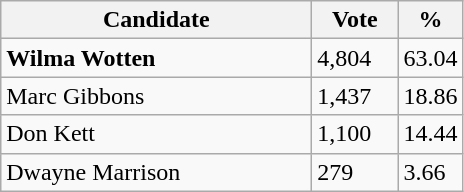<table class="wikitable">
<tr>
<th bgcolor="#DDDDFF" width="200px">Candidate</th>
<th bgcolor="#DDDDFF" width="50px">Vote</th>
<th bgcolor="#DDDDFF" width="30px">%</th>
</tr>
<tr>
<td><strong>Wilma Wotten</strong></td>
<td>4,804</td>
<td>63.04</td>
</tr>
<tr>
<td>Marc Gibbons</td>
<td>1,437</td>
<td>18.86</td>
</tr>
<tr>
<td>Don Kett</td>
<td>1,100</td>
<td>14.44</td>
</tr>
<tr>
<td>Dwayne Marrison</td>
<td>279</td>
<td>3.66</td>
</tr>
</table>
